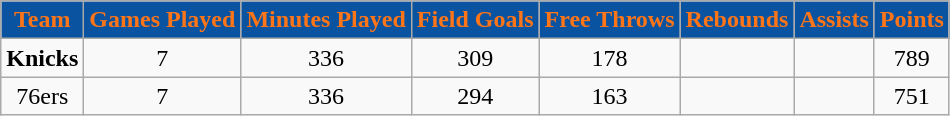<table class="wikitable">
<tr>
<th style="color:#FF7518; background:#0953a0;">Team</th>
<th style="color:#FF7518; background:#0953a0;">Games Played</th>
<th style="color:#FF7518; background:#0953a0;">Minutes Played</th>
<th style="color:#FF7518; background:#0953a0;">Field Goals</th>
<th style="color:#FF7518; background:#0953a0;">Free Throws</th>
<th style="color:#FF7518; background:#0953a0;">Rebounds</th>
<th style="color:#FF7518; background:#0953a0;">Assists</th>
<th style="color:#FF7518; background:#0953a0;">Points</th>
</tr>
<tr align="center">
<td><strong>Knicks</strong></td>
<td>7</td>
<td>336</td>
<td>309</td>
<td>178</td>
<td></td>
<td></td>
<td>789</td>
</tr>
<tr align="center">
<td>76ers</td>
<td>7</td>
<td>336</td>
<td>294</td>
<td>163</td>
<td></td>
<td></td>
<td>751</td>
</tr>
</table>
